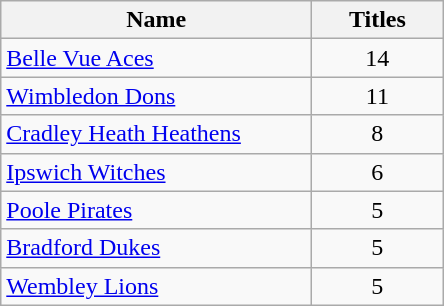<table class="wikitable" style="text-align:left;">
<tr>
<th style="width:200px;">Name</th>
<th style="width:80px;">Titles</th>
</tr>
<tr>
<td><a href='#'>Belle Vue Aces</a></td>
<td style="text-align:center;">14</td>
</tr>
<tr>
<td><a href='#'>Wimbledon Dons</a></td>
<td style="text-align:center;">11</td>
</tr>
<tr>
<td><a href='#'>Cradley Heath Heathens</a></td>
<td style="text-align:center;">8</td>
</tr>
<tr>
<td><a href='#'>Ipswich Witches</a></td>
<td style="text-align:center;">6</td>
</tr>
<tr>
<td><a href='#'>Poole Pirates</a></td>
<td style="text-align:center;">5</td>
</tr>
<tr>
<td><a href='#'>Bradford Dukes</a></td>
<td style="text-align:center;">5</td>
</tr>
<tr>
<td><a href='#'>Wembley Lions</a></td>
<td style="text-align:center;">5</td>
</tr>
</table>
